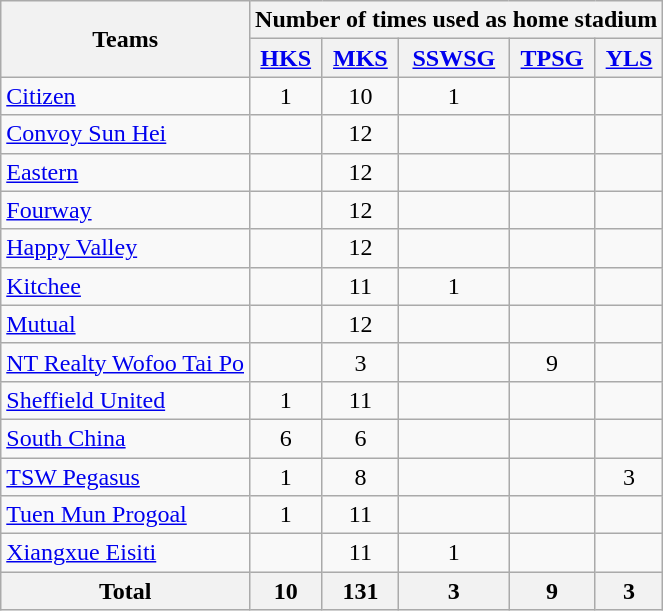<table class="wikitable" style="text-align: center">
<tr>
<th rowspan=2>Teams</th>
<th colspan=5>Number of times used as home stadium</th>
</tr>
<tr>
<th><a href='#'>HKS</a></th>
<th><a href='#'>MKS</a></th>
<th><a href='#'>SSWSG</a></th>
<th><a href='#'>TPSG</a></th>
<th><a href='#'>YLS</a></th>
</tr>
<tr>
<td align=left><a href='#'>Citizen</a></td>
<td>1</td>
<td>10</td>
<td>1</td>
<td></td>
<td></td>
</tr>
<tr>
<td align=left><a href='#'>Convoy Sun Hei</a></td>
<td></td>
<td>12</td>
<td></td>
<td></td>
<td></td>
</tr>
<tr>
<td align=left><a href='#'>Eastern</a></td>
<td></td>
<td>12</td>
<td></td>
<td></td>
<td></td>
</tr>
<tr>
<td align=left><a href='#'>Fourway</a></td>
<td></td>
<td>12</td>
<td></td>
<td></td>
<td></td>
</tr>
<tr>
<td align=left><a href='#'>Happy Valley</a></td>
<td></td>
<td>12</td>
<td></td>
<td></td>
<td></td>
</tr>
<tr>
<td align=left><a href='#'>Kitchee</a></td>
<td></td>
<td>11</td>
<td>1</td>
<td></td>
<td></td>
</tr>
<tr>
<td align=left><a href='#'>Mutual</a></td>
<td></td>
<td>12</td>
<td></td>
<td></td>
<td></td>
</tr>
<tr>
<td align=left><a href='#'>NT Realty Wofoo Tai Po</a></td>
<td></td>
<td>3</td>
<td></td>
<td>9</td>
<td></td>
</tr>
<tr>
<td align=left><a href='#'>Sheffield United</a></td>
<td>1</td>
<td>11</td>
<td></td>
<td></td>
<td></td>
</tr>
<tr>
<td align=left><a href='#'>South China</a></td>
<td>6</td>
<td>6</td>
<td></td>
<td></td>
<td></td>
</tr>
<tr>
<td align=left><a href='#'>TSW Pegasus</a></td>
<td>1</td>
<td>8</td>
<td></td>
<td></td>
<td>3</td>
</tr>
<tr>
<td align=left><a href='#'>Tuen Mun Progoal</a></td>
<td>1</td>
<td>11</td>
<td></td>
<td></td>
<td></td>
</tr>
<tr>
<td align=left><a href='#'>Xiangxue Eisiti</a></td>
<td></td>
<td>11</td>
<td>1</td>
<td></td>
<td></td>
</tr>
<tr>
<th>Total</th>
<th>10</th>
<th>131</th>
<th>3</th>
<th>9</th>
<th>3</th>
</tr>
</table>
